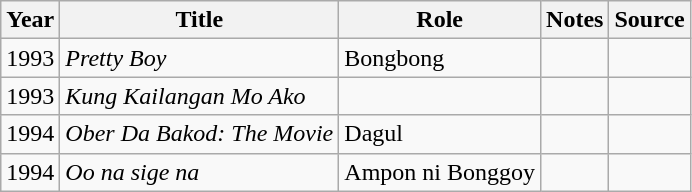<table class="wikitable sortable">
<tr>
<th>Year</th>
<th>Title</th>
<th>Role</th>
<th class="unsortable">Notes</th>
<th class="unsortable">Source</th>
</tr>
<tr>
<td>1993</td>
<td><em>Pretty Boy</em></td>
<td>Bongbong</td>
<td></td>
<td></td>
</tr>
<tr>
<td>1993</td>
<td><em>Kung Kailangan Mo Ako</em></td>
<td></td>
<td></td>
<td></td>
</tr>
<tr>
<td>1994</td>
<td><em>Ober Da Bakod: The Movie</em></td>
<td>Dagul</td>
<td></td>
<td></td>
</tr>
<tr>
<td>1994</td>
<td><em>Oo na sige na</em></td>
<td>Ampon ni Bonggoy</td>
<td></td>
<td></td>
</tr>
</table>
